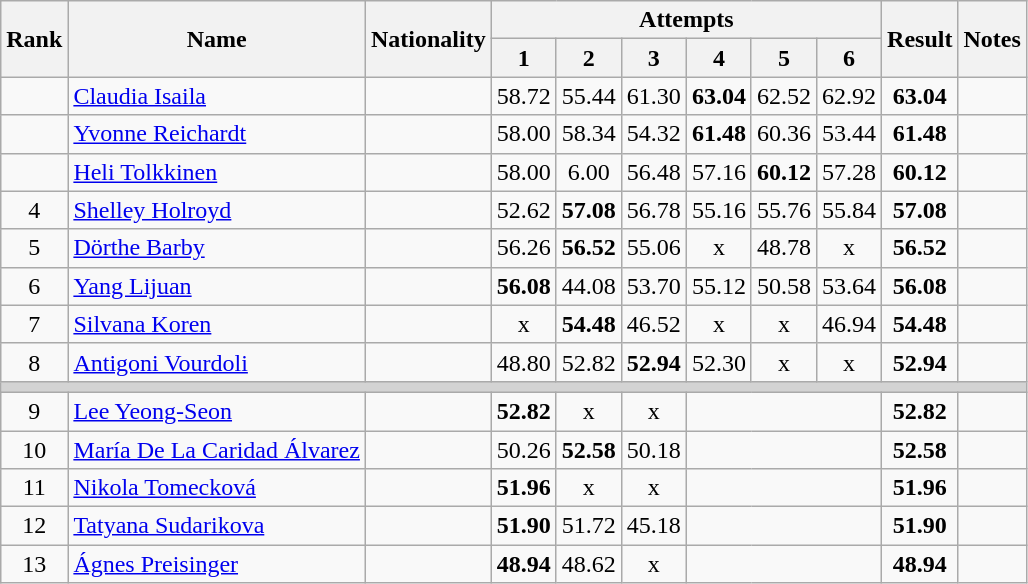<table class="wikitable sortable" style="text-align:center">
<tr>
<th rowspan=2>Rank</th>
<th rowspan=2>Name</th>
<th rowspan=2>Nationality</th>
<th colspan=6>Attempts</th>
<th rowspan=2>Result</th>
<th rowspan=2>Notes</th>
</tr>
<tr>
<th>1</th>
<th>2</th>
<th>3</th>
<th>4</th>
<th>5</th>
<th>6</th>
</tr>
<tr>
<td></td>
<td align=left><a href='#'>Claudia Isaila</a></td>
<td align=left></td>
<td>58.72</td>
<td>55.44</td>
<td>61.30</td>
<td><strong>63.04</strong></td>
<td>62.52</td>
<td>62.92</td>
<td><strong>63.04</strong></td>
<td></td>
</tr>
<tr>
<td></td>
<td align=left><a href='#'>Yvonne Reichardt</a></td>
<td align=left></td>
<td>58.00</td>
<td>58.34</td>
<td>54.32</td>
<td><strong>61.48</strong></td>
<td>60.36</td>
<td>53.44</td>
<td><strong>61.48</strong></td>
<td></td>
</tr>
<tr>
<td></td>
<td align=left><a href='#'>Heli Tolkkinen</a></td>
<td align=left></td>
<td>58.00</td>
<td>6.00</td>
<td>56.48</td>
<td>57.16</td>
<td><strong>60.12</strong></td>
<td>57.28</td>
<td><strong>60.12</strong></td>
<td></td>
</tr>
<tr>
<td>4</td>
<td align=left><a href='#'>Shelley Holroyd</a></td>
<td align=left></td>
<td>52.62</td>
<td><strong>57.08</strong></td>
<td>56.78</td>
<td>55.16</td>
<td>55.76</td>
<td>55.84</td>
<td><strong>57.08</strong></td>
<td></td>
</tr>
<tr>
<td>5</td>
<td align=left><a href='#'>Dörthe Barby</a></td>
<td align=left></td>
<td>56.26</td>
<td><strong>56.52</strong></td>
<td>55.06</td>
<td>x</td>
<td>48.78</td>
<td>x</td>
<td><strong>56.52</strong></td>
<td></td>
</tr>
<tr>
<td>6</td>
<td align=left><a href='#'>Yang Lijuan</a></td>
<td align=left></td>
<td><strong>56.08</strong></td>
<td>44.08</td>
<td>53.70</td>
<td>55.12</td>
<td>50.58</td>
<td>53.64</td>
<td><strong>56.08</strong></td>
<td></td>
</tr>
<tr>
<td>7</td>
<td align=left><a href='#'>Silvana Koren</a></td>
<td align=left></td>
<td>x</td>
<td><strong>54.48</strong></td>
<td>46.52</td>
<td>x</td>
<td>x</td>
<td>46.94</td>
<td><strong>54.48</strong></td>
<td></td>
</tr>
<tr>
<td>8</td>
<td align=left><a href='#'>Antigoni Vourdoli</a></td>
<td align=left></td>
<td>48.80</td>
<td>52.82</td>
<td><strong>52.94</strong></td>
<td>52.30</td>
<td>x</td>
<td>x</td>
<td><strong>52.94</strong></td>
<td></td>
</tr>
<tr>
<td colspan=11 bgcolor=lightgray></td>
</tr>
<tr>
<td>9</td>
<td align=left><a href='#'>Lee Yeong-Seon</a></td>
<td align=left></td>
<td><strong>52.82</strong></td>
<td>x</td>
<td>x</td>
<td colspan=3></td>
<td><strong>52.82</strong></td>
<td></td>
</tr>
<tr>
<td>10</td>
<td align=left><a href='#'>María De La Caridad Álvarez</a></td>
<td align=left></td>
<td>50.26</td>
<td><strong>52.58</strong></td>
<td>50.18</td>
<td colspan=3></td>
<td><strong>52.58</strong></td>
<td></td>
</tr>
<tr>
<td>11</td>
<td align=left><a href='#'>Nikola Tomecková</a></td>
<td align=left></td>
<td><strong>51.96</strong></td>
<td>x</td>
<td>x</td>
<td colspan=3></td>
<td><strong>51.96</strong></td>
<td></td>
</tr>
<tr>
<td>12</td>
<td align=left><a href='#'>Tatyana Sudarikova</a></td>
<td align=left></td>
<td><strong>51.90</strong></td>
<td>51.72</td>
<td>45.18</td>
<td colspan=3></td>
<td><strong>51.90</strong></td>
<td></td>
</tr>
<tr>
<td>13</td>
<td align=left><a href='#'>Ágnes Preisinger</a></td>
<td align=left></td>
<td><strong>48.94</strong></td>
<td>48.62</td>
<td>x</td>
<td colspan=3></td>
<td><strong>48.94</strong></td>
<td></td>
</tr>
</table>
